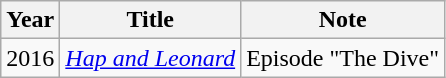<table class="wikitable">
<tr>
<th>Year</th>
<th>Title</th>
<th>Note</th>
</tr>
<tr>
<td>2016</td>
<td><em><a href='#'>Hap and Leonard</a></em></td>
<td>Episode "The Dive"</td>
</tr>
</table>
